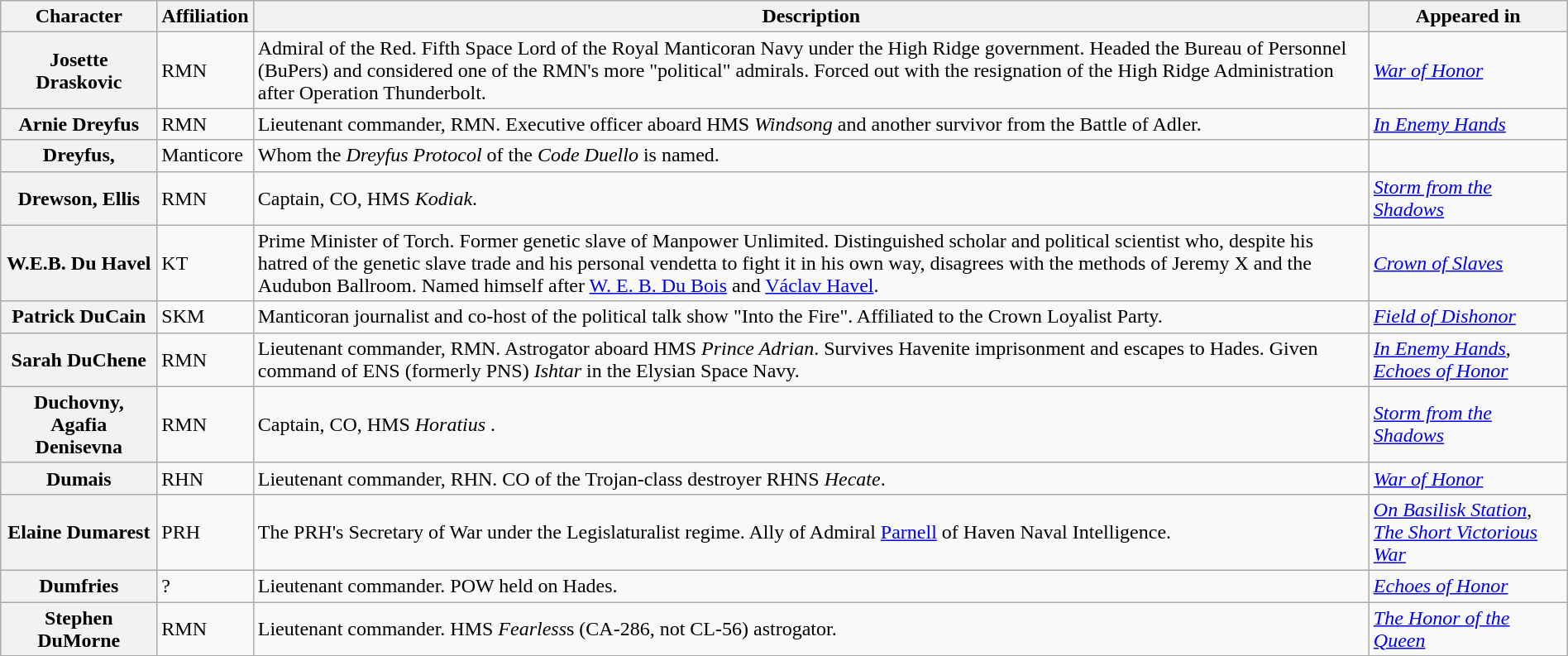<table class="wikitable" style="width: 100%">
<tr>
<th>Character</th>
<th>Affiliation</th>
<th>Description</th>
<th>Appeared in</th>
</tr>
<tr>
<th>Josette Draskovic</th>
<td>RMN</td>
<td>Admiral of the Red. Fifth Space Lord of the Royal Manticoran Navy under the High Ridge government. Headed the Bureau of Personnel (BuPers) and considered one of the RMN's more "political" admirals. Forced out with the resignation of the High Ridge Administration after Operation Thunderbolt.</td>
<td><em><a href='#'>War of Honor</a></em></td>
</tr>
<tr>
<th>Arnie Dreyfus</th>
<td>RMN</td>
<td>Lieutenant commander, RMN. Executive officer aboard HMS <em>Windsong</em> and another survivor from the Battle of Adler.</td>
<td><em><a href='#'>In Enemy Hands</a></em></td>
</tr>
<tr>
<th>Dreyfus,</th>
<td>Manticore</td>
<td>Whom the <em>Dreyfus Protocol</em> of the <em>Code Duello</em> is named.</td>
<td></td>
</tr>
<tr>
<th>Drewson, Ellis</th>
<td>RMN</td>
<td>Captain, CO, HMS <em>Kodiak</em>.</td>
<td><em><a href='#'>Storm from the Shadows</a></em></td>
</tr>
<tr>
<th>W.E.B. Du Havel</th>
<td>KT</td>
<td>Prime Minister of Torch. Former genetic slave of Manpower Unlimited. Distinguished scholar and political scientist who, despite his hatred of the genetic slave trade and his personal vendetta to fight it in his own way, disagrees with the methods of Jeremy X and the Audubon Ballroom. Named himself after <a href='#'>W. E. B. Du Bois</a> and <a href='#'>Václav Havel</a>.</td>
<td><em><a href='#'>Crown of Slaves</a></em></td>
</tr>
<tr>
<th>Patrick DuCain</th>
<td>SKM</td>
<td>Manticoran journalist and co-host of the political talk show "Into the Fire". Affiliated to the Crown Loyalist Party.</td>
<td><em><a href='#'>Field of Dishonor</a></em></td>
</tr>
<tr>
<th>Sarah DuChene</th>
<td>RMN</td>
<td>Lieutenant commander, RMN. Astrogator aboard HMS <em>Prince Adrian</em>. Survives Havenite imprisonment and escapes to Hades. Given command of ENS (formerly PNS) <em>Ishtar</em> in the Elysian Space Navy.</td>
<td><em><a href='#'>In Enemy Hands</a></em>, <em><a href='#'>Echoes of Honor</a></em></td>
</tr>
<tr>
<th>Duchovny, Agafia Denisevna</th>
<td>RMN</td>
<td>Captain, CO, HMS <em>Horatius</em> .</td>
<td><em><a href='#'>Storm from the Shadows</a></em></td>
</tr>
<tr>
<th>Dumais</th>
<td>RHN</td>
<td>Lieutenant commander, RHN. CO of the Trojan-class destroyer RHNS <em>Hecate</em>.</td>
<td><em><a href='#'>War of Honor</a></em></td>
</tr>
<tr>
<th>Elaine Dumarest</th>
<td>PRH</td>
<td>The PRH's Secretary of War under the Legislaturalist regime. Ally of Admiral <a href='#'>Parnell</a> of Haven Naval Intelligence.</td>
<td><em><a href='#'>On Basilisk Station</a></em>, <em><a href='#'>The Short Victorious War</a></em></td>
</tr>
<tr>
<th>Dumfries</th>
<td>?</td>
<td>Lieutenant commander. POW held on Hades.</td>
<td><em><a href='#'>Echoes of Honor</a></em></td>
</tr>
<tr>
<th>Stephen DuMorne</th>
<td>RMN</td>
<td>Lieutenant commander. HMS <em>Fearless</em>s (CA-286, not CL-56) astrogator.</td>
<td><em><a href='#'>The Honor of the Queen</a></em></td>
</tr>
</table>
